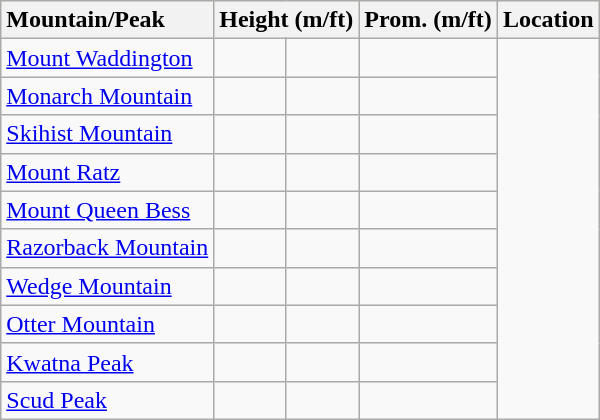<table class="wikitable sortable">
<tr style="background:#ffc;">
<th style="text-align:left;">Mountain/Peak</th>
<th colspan=2>Height (m/ft)</th>
<th colspan=2>Prom. (m/ft)</th>
<th>Location</th>
</tr>
<tr>
<td><a href='#'>Mount Waddington</a></td>
<td></td>
<td></td>
<td></td>
</tr>
<tr>
<td><a href='#'>Monarch Mountain</a></td>
<td></td>
<td></td>
<td></td>
</tr>
<tr>
<td><a href='#'>Skihist Mountain</a></td>
<td></td>
<td></td>
<td></td>
</tr>
<tr>
<td><a href='#'>Mount Ratz</a></td>
<td></td>
<td></td>
<td></td>
</tr>
<tr>
<td><a href='#'>Mount Queen Bess</a></td>
<td></td>
<td></td>
<td></td>
</tr>
<tr>
<td><a href='#'>Razorback Mountain</a></td>
<td></td>
<td></td>
<td></td>
</tr>
<tr>
<td><a href='#'>Wedge Mountain</a></td>
<td></td>
<td></td>
<td></td>
</tr>
<tr>
<td><a href='#'>Otter Mountain</a></td>
<td></td>
<td></td>
<td></td>
</tr>
<tr>
<td><a href='#'>Kwatna Peak</a></td>
<td></td>
<td></td>
<td></td>
</tr>
<tr>
<td><a href='#'>Scud Peak</a></td>
<td></td>
<td></td>
<td></td>
</tr>
</table>
